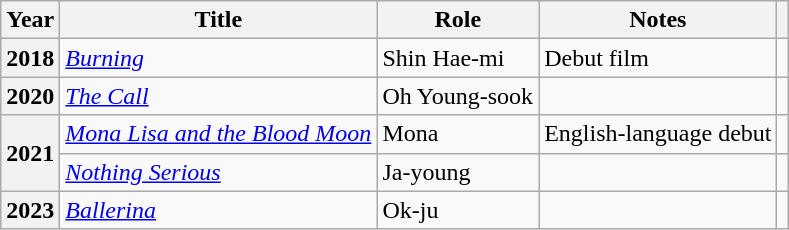<table class="wikitable plainrowheaders sortable">
<tr>
<th scope="col">Year</th>
<th scope="col">Title</th>
<th scope="col">Role</th>
<th scope="col">Notes</th>
<th scope="col" class="unsortable"></th>
</tr>
<tr>
<th scope="row">2018</th>
<td><em><a href='#'>Burning</a></em></td>
<td>Shin Hae-mi</td>
<td>Debut film</td>
<td style="text-align:center"></td>
</tr>
<tr>
<th scope="row">2020</th>
<td><em><a href='#'>The Call</a></em></td>
<td>Oh Young-sook</td>
<td></td>
<td style="text-align:center"></td>
</tr>
<tr>
<th scope="row" rowspan="2">2021</th>
<td><em><a href='#'>Mona Lisa and the Blood Moon</a></em></td>
<td>Mona</td>
<td>English-language debut</td>
<td style="text-align:center"></td>
</tr>
<tr>
<td><em><a href='#'>Nothing Serious</a></em></td>
<td>Ja-young</td>
<td></td>
<td></td>
</tr>
<tr>
<th scope="row">2023</th>
<td><em><a href='#'>Ballerina</a></em></td>
<td>Ok-ju</td>
<td></td>
<td style="text-align:center"></td>
</tr>
</table>
